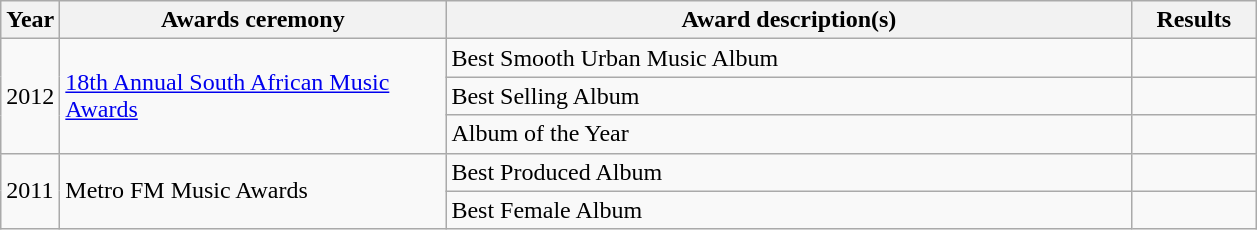<table class="wikitable">
<tr>
<th>Year</th>
<th width="250">Awards ceremony</th>
<th width="450">Award description(s)</th>
<th width="75">Results</th>
</tr>
<tr>
<td rowspan="3">2012</td>
<td rowspan="3"><a href='#'>18th Annual South African Music Awards</a></td>
<td>Best Smooth Urban Music Album</td>
<td></td>
</tr>
<tr>
<td>Best Selling Album</td>
<td></td>
</tr>
<tr>
<td>Album of the Year</td>
<td></td>
</tr>
<tr>
<td rowspan="2">2011</td>
<td rowspan="2">Metro FM Music Awards</td>
<td>Best Produced Album</td>
<td></td>
</tr>
<tr>
<td>Best Female Album</td>
<td></td>
</tr>
</table>
